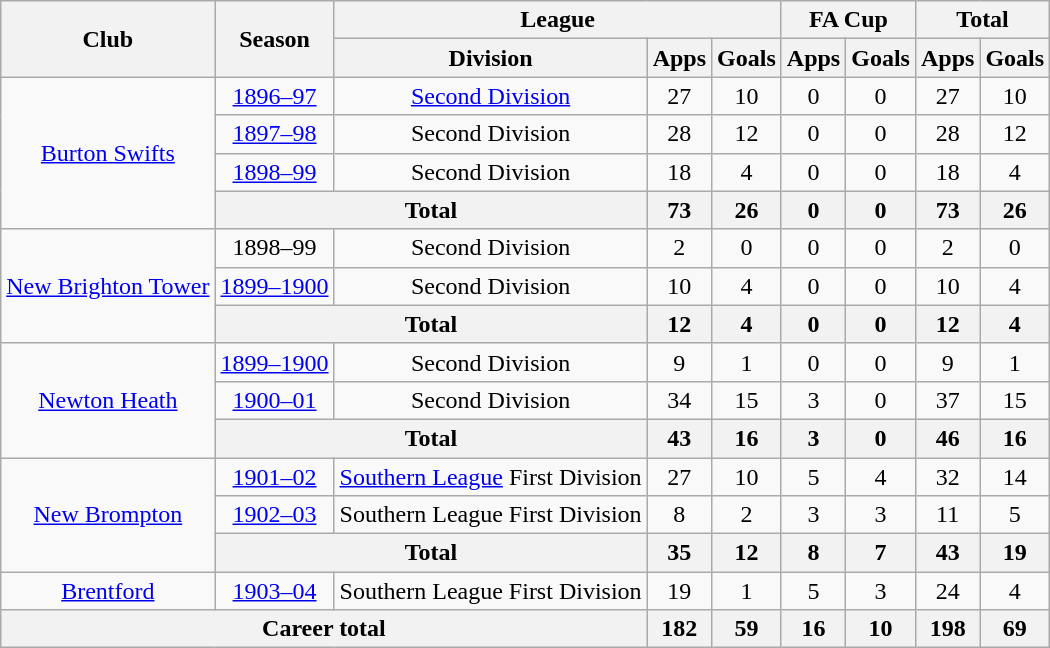<table class="wikitable" style="text-align:center">
<tr>
<th rowspan="2">Club</th>
<th rowspan="2">Season</th>
<th colspan="3">League</th>
<th colspan="2">FA Cup</th>
<th colspan="2">Total</th>
</tr>
<tr>
<th>Division</th>
<th>Apps</th>
<th>Goals</th>
<th>Apps</th>
<th>Goals</th>
<th>Apps</th>
<th>Goals</th>
</tr>
<tr>
<td rowspan="4"><a href='#'>Burton Swifts</a></td>
<td><a href='#'>1896–97</a></td>
<td><a href='#'>Second Division</a></td>
<td>27</td>
<td>10</td>
<td>0</td>
<td>0</td>
<td>27</td>
<td>10</td>
</tr>
<tr>
<td><a href='#'>1897–98</a></td>
<td>Second Division</td>
<td>28</td>
<td>12</td>
<td>0</td>
<td>0</td>
<td>28</td>
<td>12</td>
</tr>
<tr>
<td><a href='#'>1898–99</a></td>
<td>Second Division</td>
<td>18</td>
<td>4</td>
<td>0</td>
<td>0</td>
<td>18</td>
<td>4</td>
</tr>
<tr>
<th colspan="2">Total</th>
<th>73</th>
<th>26</th>
<th>0</th>
<th>0</th>
<th>73</th>
<th>26</th>
</tr>
<tr>
<td rowspan="3"><a href='#'>New Brighton Tower</a></td>
<td>1898–99</td>
<td>Second Division</td>
<td>2</td>
<td>0</td>
<td>0</td>
<td>0</td>
<td>2</td>
<td>0</td>
</tr>
<tr>
<td><a href='#'>1899–1900</a></td>
<td>Second Division</td>
<td>10</td>
<td>4</td>
<td>0</td>
<td>0</td>
<td>10</td>
<td>4</td>
</tr>
<tr>
<th colspan="2">Total</th>
<th>12</th>
<th>4</th>
<th>0</th>
<th>0</th>
<th>12</th>
<th>4</th>
</tr>
<tr>
<td rowspan="3"><a href='#'>Newton Heath</a></td>
<td><a href='#'>1899–1900</a></td>
<td>Second Division</td>
<td>9</td>
<td>1</td>
<td>0</td>
<td>0</td>
<td>9</td>
<td>1</td>
</tr>
<tr>
<td><a href='#'>1900–01</a></td>
<td>Second Division</td>
<td>34</td>
<td>15</td>
<td>3</td>
<td>0</td>
<td>37</td>
<td>15</td>
</tr>
<tr>
<th colspan="2">Total</th>
<th>43</th>
<th>16</th>
<th>3</th>
<th>0</th>
<th>46</th>
<th>16</th>
</tr>
<tr>
<td rowspan="3"><a href='#'>New Brompton</a></td>
<td><a href='#'>1901–02</a></td>
<td><a href='#'>Southern League</a> First Division</td>
<td>27</td>
<td>10</td>
<td>5</td>
<td>4</td>
<td>32</td>
<td>14</td>
</tr>
<tr>
<td><a href='#'>1902–03</a></td>
<td>Southern League First Division</td>
<td>8</td>
<td>2</td>
<td>3</td>
<td>3</td>
<td>11</td>
<td>5</td>
</tr>
<tr>
<th colspan="2">Total</th>
<th>35</th>
<th>12</th>
<th>8</th>
<th>7</th>
<th>43</th>
<th>19</th>
</tr>
<tr>
<td><a href='#'>Brentford</a></td>
<td><a href='#'>1903–04</a></td>
<td>Southern League First Division</td>
<td>19</td>
<td>1</td>
<td>5</td>
<td>3</td>
<td>24</td>
<td>4</td>
</tr>
<tr>
<th colspan="3">Career total</th>
<th>182</th>
<th>59</th>
<th>16</th>
<th>10</th>
<th>198</th>
<th>69</th>
</tr>
</table>
